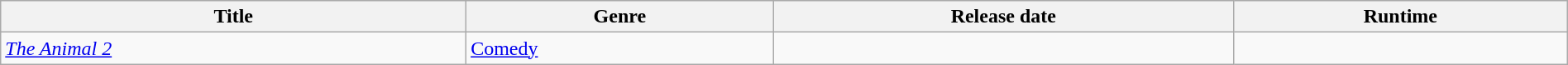<table class="wikitable sortable" style="width:100%;">
<tr>
<th>Title</th>
<th>Genre</th>
<th>Release date</th>
<th>Runtime</th>
</tr>
<tr>
<td><em><a href='#'>The Animal 2</a></em></td>
<td><a href='#'>Comedy</a></td>
<td></td>
<td></td>
</tr>
</table>
